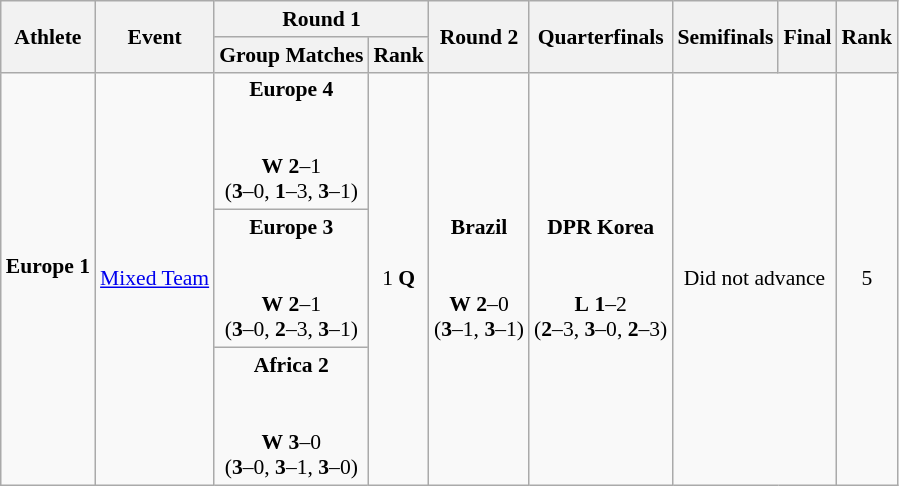<table class="wikitable" border="1" style="font-size:90%">
<tr>
<th rowspan=2>Athlete</th>
<th rowspan=2>Event</th>
<th colspan=2>Round 1</th>
<th rowspan=2>Round 2</th>
<th rowspan=2>Quarterfinals</th>
<th rowspan=2>Semifinals</th>
<th rowspan=2>Final</th>
<th rowspan=2>Rank</th>
</tr>
<tr>
<th>Group Matches</th>
<th>Rank</th>
</tr>
<tr>
<td rowspan=3><strong>Europe 1</strong><br><br></td>
<td rowspan=3><a href='#'>Mixed Team</a></td>
<td align=center><strong>Europe 4</strong><br><br><br> <strong>W</strong> <strong>2</strong>–1 <br> (<strong>3</strong>–0, <strong>1</strong>–3, <strong>3</strong>–1)</td>
<td rowspan=3 align=center>1 <strong>Q</strong></td>
<td align=center rowspan=3><strong>Brazil</strong><br><br><br> <strong>W</strong> <strong>2</strong>–0 <br> (<strong>3</strong>–1, <strong>3</strong>–1)</td>
<td align=center rowspan=3><strong>DPR Korea</strong><br><br><br> <strong>L</strong> <strong>1</strong>–2 <br> (<strong>2</strong>–3, <strong>3</strong>–0, <strong>2</strong>–3)</td>
<td rowspan=3 colspan=2 align=center>Did not advance</td>
<td rowspan=3 align=center>5</td>
</tr>
<tr>
<td align=center><strong>Europe 3</strong><br><br><br> <strong>W</strong> <strong>2</strong>–1 <br> (<strong>3</strong>–0, <strong>2</strong>–3, <strong>3</strong>–1)</td>
</tr>
<tr>
<td align=center><strong>Africa 2</strong><br><br><br> <strong>W</strong> <strong>3</strong>–0 <br> (<strong>3</strong>–0, <strong>3</strong>–1, <strong>3</strong>–0)</td>
</tr>
</table>
